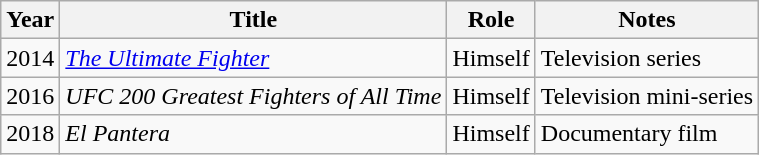<table class="wikitable sortable">
<tr>
<th scope="col">Year</th>
<th scope="col">Title</th>
<th scope="col">Role</th>
<th scope="col">Notes</th>
</tr>
<tr>
<td>2014</td>
<td><em><a href='#'>The Ultimate Fighter</a></em></td>
<td>Himself</td>
<td>Television series</td>
</tr>
<tr>
<td>2016</td>
<td><em>UFC 200 Greatest Fighters of All Time</em></td>
<td>Himself</td>
<td>Television mini-series</td>
</tr>
<tr>
<td>2018</td>
<td><em>El Pantera</em></td>
<td>Himself</td>
<td>Documentary film</td>
</tr>
</table>
